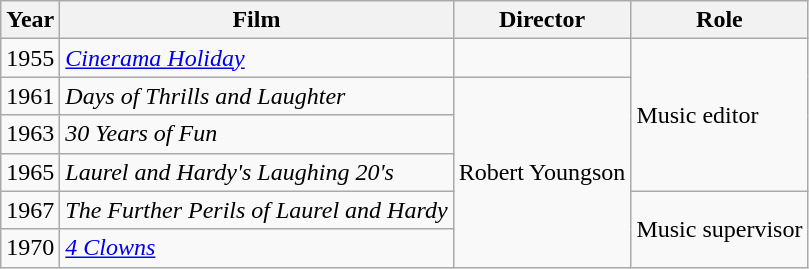<table class="wikitable">
<tr>
<th>Year</th>
<th>Film</th>
<th>Director</th>
<th>Role</th>
</tr>
<tr>
<td>1955</td>
<td><em><a href='#'>Cinerama Holiday</a></em></td>
<td></td>
<td rowspan=4>Music editor</td>
</tr>
<tr>
<td>1961</td>
<td><em>Days of Thrills and Laughter</em></td>
<td rowspan=5>Robert Youngson</td>
</tr>
<tr>
<td>1963</td>
<td><em>30 Years of Fun</em></td>
</tr>
<tr>
<td>1965</td>
<td><em>Laurel and Hardy's Laughing 20's</em></td>
</tr>
<tr>
<td>1967</td>
<td><em>The Further Perils of Laurel and Hardy</em></td>
<td rowspan=2>Music supervisor</td>
</tr>
<tr>
<td>1970</td>
<td><em><a href='#'>4 Clowns</a></em></td>
</tr>
</table>
